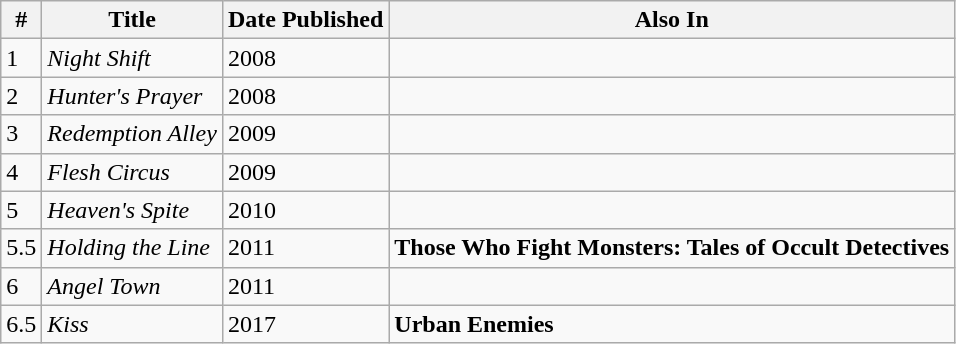<table class="wikitable">
<tr>
<th>#</th>
<th>Title</th>
<th>Date Published</th>
<th>Also In</th>
</tr>
<tr>
<td>1</td>
<td><em>Night Shift</em></td>
<td>2008</td>
<td></td>
</tr>
<tr>
<td>2</td>
<td><em>Hunter's Prayer</em></td>
<td>2008</td>
<td></td>
</tr>
<tr>
<td>3</td>
<td><em>Redemption Alley</em></td>
<td>2009</td>
<td></td>
</tr>
<tr>
<td>4</td>
<td><em>Flesh Circus</em></td>
<td>2009</td>
<td></td>
</tr>
<tr>
<td>5</td>
<td><em>Heaven's Spite</em></td>
<td>2010</td>
<td></td>
</tr>
<tr>
<td>5.5</td>
<td><em>Holding the Line</em></td>
<td>2011</td>
<td><strong>Those Who Fight Monsters: Tales of Occult Detectives</strong></td>
</tr>
<tr>
<td>6</td>
<td><em>Angel Town</em></td>
<td>2011</td>
<td></td>
</tr>
<tr>
<td>6.5</td>
<td><em>Kiss</em></td>
<td>2017</td>
<td><strong>Urban Enemies</strong></td>
</tr>
</table>
